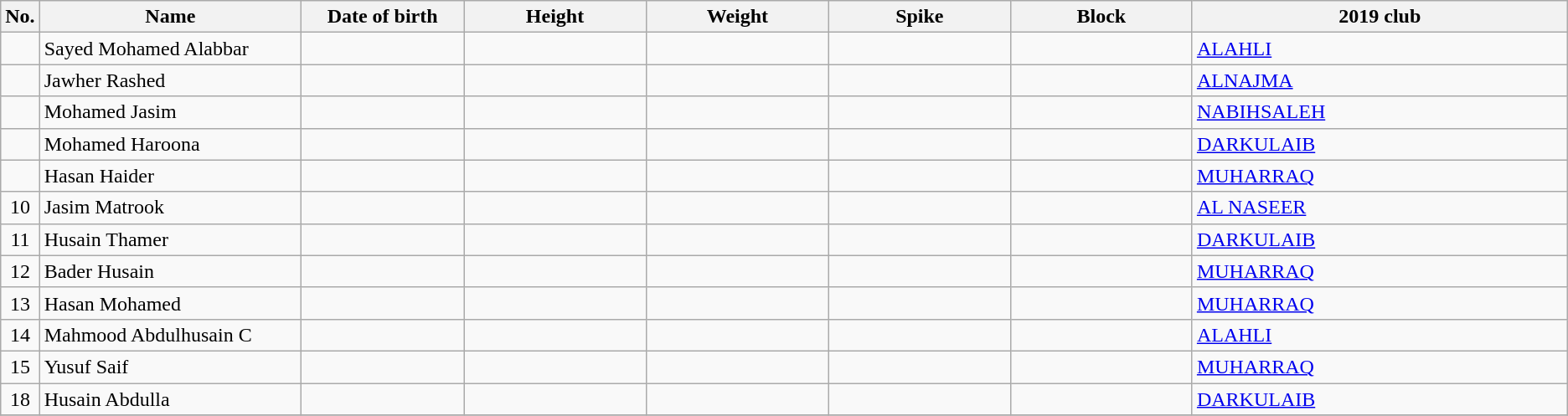<table class="wikitable sortable" style="font-size:100%; text-align:center;">
<tr>
<th>No.</th>
<th style="width:13em">Name</th>
<th style="width:8em">Date of birth</th>
<th style="width:9em">Height</th>
<th style="width:9em">Weight</th>
<th style="width:9em">Spike</th>
<th style="width:9em">Block</th>
<th style="width:19em">2019 club</th>
</tr>
<tr>
<td></td>
<td align=left>Sayed Mohamed Alabbar</td>
<td align=right></td>
<td></td>
<td></td>
<td></td>
<td></td>
<td align=left> <a href='#'>ALAHLI</a></td>
</tr>
<tr>
<td></td>
<td align=left>Jawher Rashed</td>
<td align=right></td>
<td></td>
<td></td>
<td></td>
<td></td>
<td align=left> <a href='#'>ALNAJMA</a></td>
</tr>
<tr>
<td></td>
<td align=left>Mohamed Jasim</td>
<td align=right></td>
<td></td>
<td></td>
<td></td>
<td></td>
<td align=left> <a href='#'>NABIHSALEH</a></td>
</tr>
<tr>
<td></td>
<td align=left>Mohamed Haroona</td>
<td align=right></td>
<td></td>
<td></td>
<td></td>
<td></td>
<td align=left> <a href='#'>DARKULAIB</a></td>
</tr>
<tr>
<td></td>
<td align=left>Hasan Haider</td>
<td align=right></td>
<td></td>
<td></td>
<td></td>
<td></td>
<td align=left> <a href='#'>MUHARRAQ</a></td>
</tr>
<tr>
<td>10</td>
<td align=left>Jasim Matrook</td>
<td align=right></td>
<td></td>
<td></td>
<td></td>
<td></td>
<td align=left> <a href='#'>AL NASEER</a></td>
</tr>
<tr>
<td>11</td>
<td align=left>Husain Thamer</td>
<td align=right></td>
<td></td>
<td></td>
<td></td>
<td></td>
<td align=left> <a href='#'>DARKULAIB</a></td>
</tr>
<tr>
<td>12</td>
<td align=left>Bader Husain</td>
<td align=right></td>
<td></td>
<td></td>
<td></td>
<td></td>
<td align=left> <a href='#'>MUHARRAQ</a></td>
</tr>
<tr>
<td>13</td>
<td align=left>Hasan Mohamed</td>
<td align=right></td>
<td></td>
<td></td>
<td></td>
<td></td>
<td align=left> <a href='#'>MUHARRAQ</a></td>
</tr>
<tr>
<td>14</td>
<td align=left>Mahmood Abdulhusain C</td>
<td align=right></td>
<td></td>
<td></td>
<td></td>
<td></td>
<td align=left> <a href='#'>ALAHLI</a></td>
</tr>
<tr>
<td>15</td>
<td align=left>Yusuf Saif</td>
<td align=right></td>
<td></td>
<td></td>
<td></td>
<td></td>
<td align=left> <a href='#'>MUHARRAQ</a></td>
</tr>
<tr>
<td>18</td>
<td align=left>Husain Abdulla</td>
<td align=right></td>
<td></td>
<td></td>
<td></td>
<td></td>
<td align=left> <a href='#'>DARKULAIB</a></td>
</tr>
<tr>
</tr>
</table>
